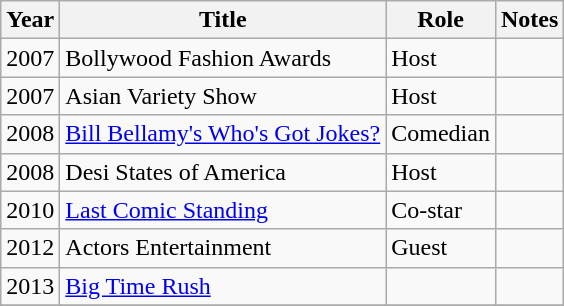<table class="wikitable">
<tr>
<th>Year</th>
<th>Title</th>
<th>Role</th>
<th>Notes</th>
</tr>
<tr>
<td>2007</td>
<td>Bollywood Fashion Awards</td>
<td>Host</td>
<td></td>
</tr>
<tr>
<td>2007</td>
<td>Asian Variety Show</td>
<td>Host</td>
<td></td>
</tr>
<tr>
<td>2008</td>
<td><a href='#'>Bill Bellamy's Who's Got Jokes?</a></td>
<td>Comedian</td>
<td></td>
</tr>
<tr>
<td>2008</td>
<td>Desi States of America</td>
<td>Host</td>
<td></td>
</tr>
<tr>
<td>2010</td>
<td><a href='#'>Last Comic Standing</a></td>
<td>Co-star</td>
<td></td>
</tr>
<tr>
<td>2012</td>
<td>Actors Entertainment</td>
<td>Guest</td>
<td></td>
</tr>
<tr>
<td>2013</td>
<td><a href='#'>Big Time Rush</a></td>
<td></td>
<td></td>
</tr>
<tr>
</tr>
</table>
